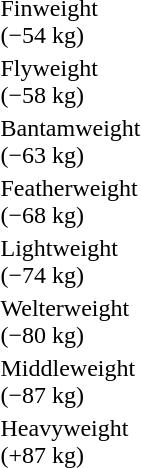<table>
<tr>
<td rowspan=2>Finweight<br>(−54 kg) </td>
<td rowspan=2></td>
<td rowspan=2></td>
<td></td>
</tr>
<tr>
<td></td>
</tr>
<tr>
<td rowspan=2>Flyweight<br>(−58 kg) </td>
<td rowspan=2></td>
<td rowspan=2></td>
<td></td>
</tr>
<tr>
<td></td>
</tr>
<tr>
<td rowspan=2>Bantamweight<br>(−63 kg) </td>
<td rowspan=2></td>
<td rowspan=2></td>
<td></td>
</tr>
<tr>
<td></td>
</tr>
<tr>
<td rowspan=2>Featherweight<br>(−68 kg) </td>
<td rowspan=2></td>
<td rowspan=2></td>
<td></td>
</tr>
<tr>
<td></td>
</tr>
<tr>
<td rowspan=2>Lightweight<br>(−74 kg) </td>
<td rowspan=2></td>
<td rowspan=2></td>
<td></td>
</tr>
<tr>
<td></td>
</tr>
<tr>
<td rowspan=2>Welterweight<br>(−80 kg) </td>
<td rowspan=2></td>
<td rowspan=2></td>
<td></td>
</tr>
<tr>
<td></td>
</tr>
<tr>
<td rowspan=2>Middleweight<br>(−87 kg) </td>
<td rowspan=2></td>
<td rowspan=2></td>
<td></td>
</tr>
<tr>
<td></td>
</tr>
<tr>
<td rowspan=2>Heavyweight<br>(+87 kg) </td>
<td rowspan=2></td>
<td rowspan=2></td>
<td></td>
</tr>
<tr>
<td></td>
</tr>
</table>
